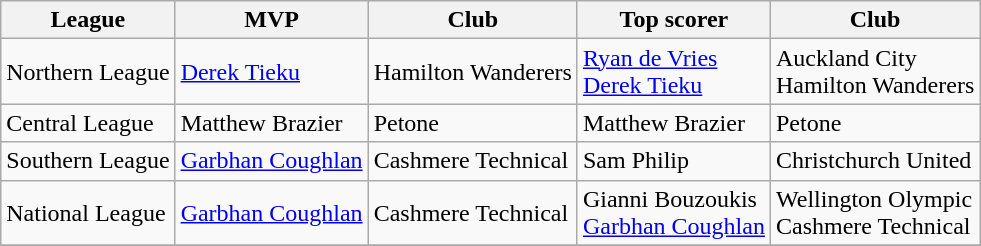<table class="wikitable">
<tr>
<th>League</th>
<th>MVP</th>
<th>Club</th>
<th>Top scorer</th>
<th>Club</th>
</tr>
<tr>
<td>Northern League</td>
<td> <a href='#'>Derek Tieku</a></td>
<td>Hamilton Wanderers</td>
<td> <a href='#'>Ryan de Vries</a><br> <a href='#'>Derek Tieku</a></td>
<td>Auckland City<br>Hamilton Wanderers</td>
</tr>
<tr>
<td>Central League</td>
<td> Matthew Brazier</td>
<td>Petone</td>
<td> Matthew Brazier</td>
<td>Petone</td>
</tr>
<tr>
<td>Southern League</td>
<td> <a href='#'>Garbhan Coughlan</a></td>
<td>Cashmere Technical</td>
<td> Sam Philip</td>
<td>Christchurch United</td>
</tr>
<tr>
<td>National League</td>
<td> <a href='#'>Garbhan Coughlan</a></td>
<td>Cashmere Technical</td>
<td> Gianni Bouzoukis<br> <a href='#'>Garbhan Coughlan</a></td>
<td>Wellington Olympic<br>Cashmere Technical</td>
</tr>
<tr>
</tr>
</table>
